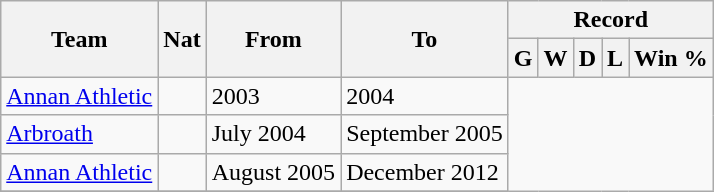<table class="wikitable" style="text-align: center">
<tr>
<th rowspan="2">Team</th>
<th rowspan="2">Nat</th>
<th rowspan="2">From</th>
<th rowspan="2">To</th>
<th colspan="5">Record</th>
</tr>
<tr>
<th>G</th>
<th>W</th>
<th>D</th>
<th>L</th>
<th>Win %</th>
</tr>
<tr>
<td align=left><a href='#'>Annan Athletic</a></td>
<td></td>
<td align=left>2003</td>
<td align=left>2004<br></td>
</tr>
<tr>
<td align=left><a href='#'>Arbroath</a></td>
<td></td>
<td align=left>July 2004</td>
<td align=left>September 2005<br></td>
</tr>
<tr>
<td align=left><a href='#'>Annan Athletic</a></td>
<td></td>
<td align=left>August 2005</td>
<td align=left>December 2012<br></td>
</tr>
<tr>
</tr>
</table>
